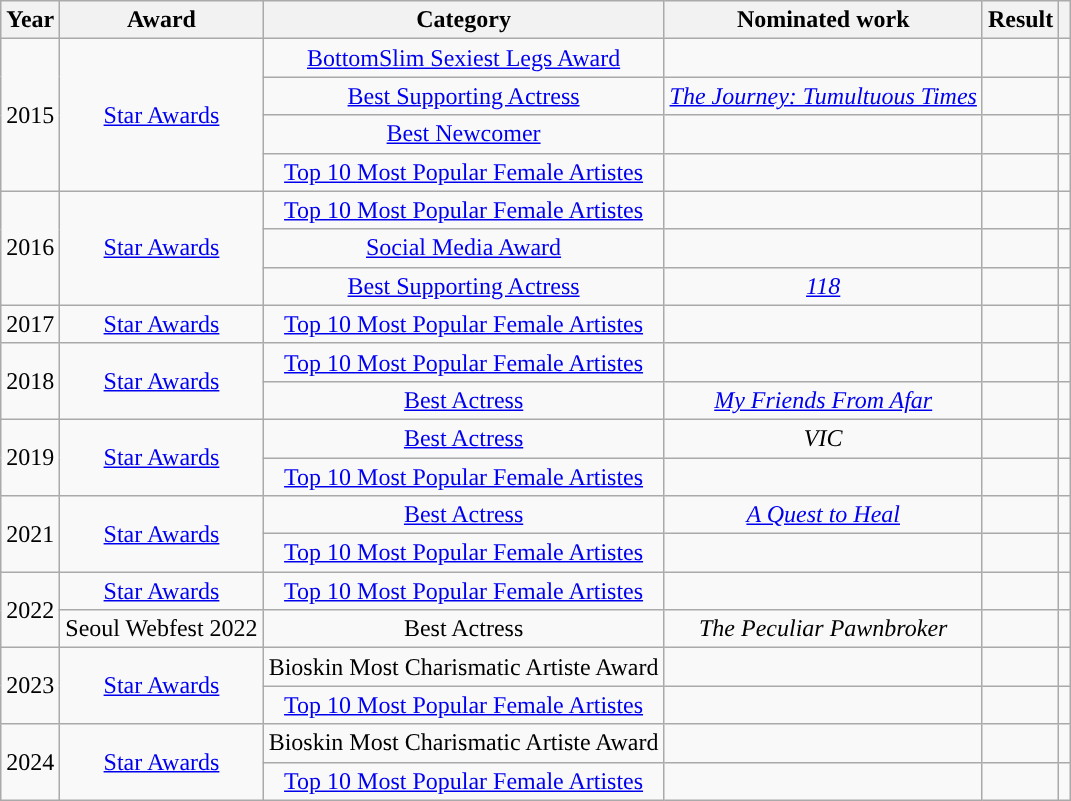<table class="wikitable sortable" style="text-align: center">
<tr>
<th scope="col">Year</th>
<th scope="col">Award</th>
<th scope="col">Category</th>
<th scope="col">Nominated work</th>
<th scope="col">Result</th>
<th scope="col" class="unsortable"></th>
</tr>
<tr>
<td rowspan="4">2015</td>
<td rowspan="4"><a href='#'>Star Awards</a></td>
<td><a href='#'>BottomSlim Sexiest Legs Award</a></td>
<td></td>
<td></td>
<td></td>
</tr>
<tr>
<td><a href='#'>Best Supporting Actress</a></td>
<td><em><a href='#'>The Journey: Tumultuous Times</a></em> </td>
<td></td>
<td></td>
</tr>
<tr>
<td><a href='#'>Best Newcomer</a></td>
<td></td>
<td></td>
<td></td>
</tr>
<tr>
<td><a href='#'>Top 10 Most Popular Female Artistes</a></td>
<td></td>
<td></td>
<td></td>
</tr>
<tr>
<td rowspan="3">2016</td>
<td rowspan="3"><a href='#'>Star Awards</a></td>
<td><a href='#'>Top 10 Most Popular Female Artistes</a></td>
<td></td>
<td></td>
<td></td>
</tr>
<tr>
<td><a href='#'>Social Media Award</a></td>
<td></td>
<td></td>
<td></td>
</tr>
<tr>
<td><a href='#'>Best Supporting Actress</a></td>
<td><em><a href='#'>118</a></em> </td>
<td></td>
<td></td>
</tr>
<tr>
<td>2017</td>
<td><a href='#'>Star Awards</a></td>
<td><a href='#'>Top 10 Most Popular Female Artistes</a></td>
<td></td>
<td></td>
<td></td>
</tr>
<tr>
<td rowspan="2">2018</td>
<td rowspan="2"><a href='#'>Star Awards</a></td>
<td><a href='#'>Top 10 Most Popular Female Artistes</a></td>
<td></td>
<td></td>
<td></td>
</tr>
<tr>
<td><a href='#'>Best Actress</a></td>
<td><em><a href='#'>My Friends From Afar</a></em> </td>
<td></td>
<td></td>
</tr>
<tr>
<td rowspan="2">2019</td>
<td rowspan="2"><a href='#'>Star Awards</a></td>
<td><a href='#'>Best Actress</a></td>
<td><em>VIC</em> </td>
<td></td>
<td></td>
</tr>
<tr>
<td><a href='#'>Top 10 Most Popular Female Artistes</a></td>
<td></td>
<td></td>
<td></td>
</tr>
<tr>
<td rowspan="2">2021</td>
<td rowspan="2"><a href='#'>Star Awards</a></td>
<td><a href='#'>Best Actress</a></td>
<td><em><a href='#'>A Quest to Heal</a></em> </td>
<td></td>
<td></td>
</tr>
<tr>
<td><a href='#'>Top 10 Most Popular Female Artistes</a></td>
<td></td>
<td></td>
<td></td>
</tr>
<tr>
<td rowspan="2">2022</td>
<td><a href='#'>Star Awards</a></td>
<td><a href='#'>Top 10 Most Popular Female Artistes</a></td>
<td></td>
<td></td>
<td></td>
</tr>
<tr>
<td>Seoul Webfest 2022</td>
<td>Best Actress</td>
<td><em>The Peculiar Pawnbroker</em> </td>
<td></td>
<td></td>
</tr>
<tr>
<td rowspan="2">2023</td>
<td rowspan="2"><a href='#'>Star Awards</a></td>
<td>Bioskin Most Charismatic Artiste Award</td>
<td></td>
<td></td>
<td></td>
</tr>
<tr>
<td><a href='#'>Top 10 Most Popular Female Artistes</a></td>
<td></td>
<td></td>
<td></td>
</tr>
<tr>
<td rowspan="2">2024</td>
<td rowspan="2"><a href='#'>Star Awards</a></td>
<td>Bioskin Most Charismatic Artiste Award</td>
<td></td>
<td></td>
<td></td>
</tr>
<tr>
<td><a href='#'>Top 10 Most Popular Female Artistes</a></td>
<td></td>
<td></td>
<td></td>
</tr>
</table>
